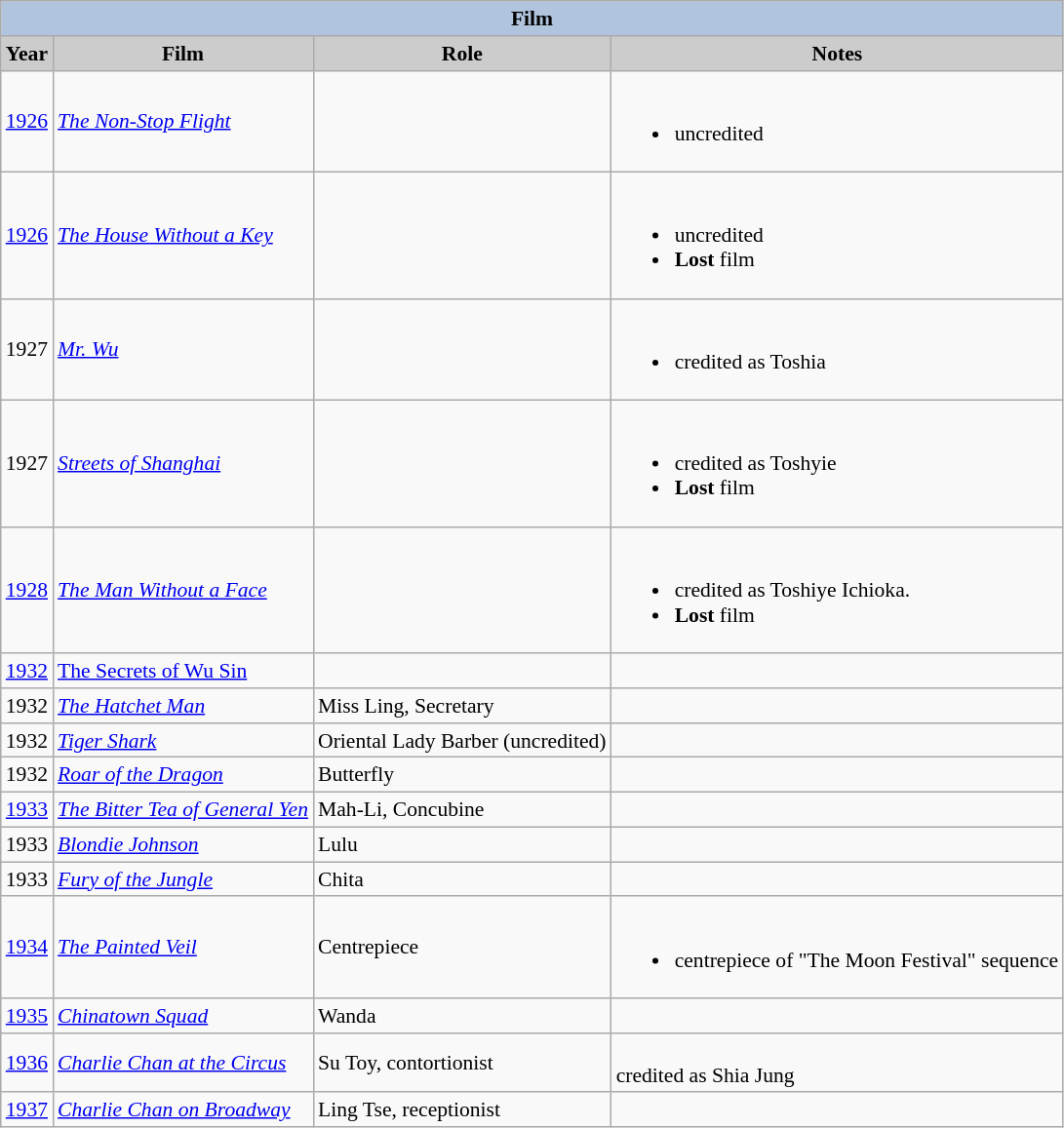<table class="wikitable" style="font-size:90%">
<tr style="text-align:center;">
<th colspan=4 style="background:#B0C4DE;">Film</th>
</tr>
<tr style="text-align:center;">
<th style="background:#ccc;">Year</th>
<th style="background:#ccc;">Film</th>
<th style="background:#ccc;">Role</th>
<th style="background:#ccc;">Notes</th>
</tr>
<tr>
<td><a href='#'>1926</a></td>
<td><em><a href='#'>The Non-Stop Flight</a></em></td>
<td></td>
<td><br><ul><li>uncredited</li></ul></td>
</tr>
<tr>
<td><a href='#'>1926</a></td>
<td><em><a href='#'>The House Without a Key</a></em></td>
<td></td>
<td><br><ul><li>uncredited</li><li><strong>Lost</strong> film</li></ul></td>
</tr>
<tr>
<td>1927</td>
<td><em><a href='#'>Mr. Wu</a></em></td>
<td></td>
<td><br><ul><li>credited as Toshia</li></ul></td>
</tr>
<tr>
<td>1927</td>
<td><em><a href='#'>Streets of Shanghai</a></em></td>
<td></td>
<td><br><ul><li>credited as Toshyie</li><li><strong>Lost</strong> film</li></ul></td>
</tr>
<tr>
<td><a href='#'>1928</a></td>
<td><em><a href='#'>The Man Without a Face</a></em></td>
<td></td>
<td><br><ul><li>credited as Toshiye Ichioka.</li><li><strong>Lost</strong> film</li></ul></td>
</tr>
<tr>
<td><a href='#'>1932</a></td>
<td><a href='#'>The Secrets of Wu Sin</a></td>
<td></td>
<td></td>
</tr>
<tr>
<td>1932</td>
<td><em><a href='#'>The Hatchet Man</a></em></td>
<td>Miss Ling, Secretary</td>
<td></td>
</tr>
<tr>
<td>1932</td>
<td><em><a href='#'>Tiger Shark</a></em></td>
<td>Oriental Lady Barber (uncredited)</td>
</tr>
<tr>
<td>1932</td>
<td><em><a href='#'>Roar of the Dragon</a></em></td>
<td>Butterfly</td>
<td></td>
</tr>
<tr>
<td><a href='#'>1933</a></td>
<td><em><a href='#'>The Bitter Tea of General Yen</a></em></td>
<td>Mah-Li, Concubine</td>
<td></td>
</tr>
<tr>
<td>1933</td>
<td><em><a href='#'>Blondie Johnson</a></em></td>
<td>Lulu</td>
<td></td>
</tr>
<tr>
<td>1933</td>
<td><em><a href='#'>Fury of the Jungle</a></em></td>
<td>Chita</td>
<td></td>
</tr>
<tr>
<td><a href='#'>1934</a></td>
<td><em><a href='#'>The Painted Veil</a></em></td>
<td>Centrepiece</td>
<td><br><ul><li>centrepiece of "The Moon Festival" sequence</li></ul></td>
</tr>
<tr>
<td><a href='#'>1935</a></td>
<td><em><a href='#'>Chinatown Squad</a></em></td>
<td>Wanda</td>
<td></td>
</tr>
<tr>
<td><a href='#'>1936</a></td>
<td><em><a href='#'>Charlie Chan at the Circus</a></em></td>
<td>Su Toy, contortionist</td>
<td><br>credited as Shia Jung</td>
</tr>
<tr>
<td><a href='#'>1937</a></td>
<td><em><a href='#'>Charlie Chan on Broadway</a></em></td>
<td>Ling Tse, receptionist</td>
<td></td>
</tr>
</table>
